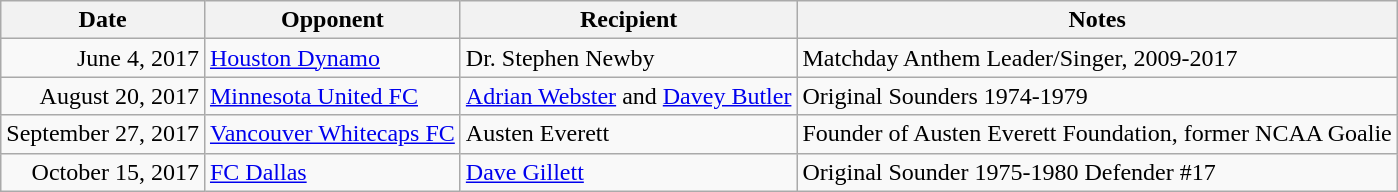<table class="wikitable">
<tr>
<th>Date</th>
<th>Opponent</th>
<th>Recipient</th>
<th>Notes</th>
</tr>
<tr>
<td align="right">June 4, 2017</td>
<td><a href='#'>Houston Dynamo</a></td>
<td>Dr. Stephen Newby</td>
<td>Matchday Anthem Leader/Singer, 2009-2017</td>
</tr>
<tr>
<td align="right">August 20, 2017</td>
<td><a href='#'>Minnesota United FC</a></td>
<td><a href='#'>Adrian Webster</a> and <a href='#'>Davey Butler</a></td>
<td>Original Sounders 1974-1979</td>
</tr>
<tr>
<td align="right">September 27, 2017</td>
<td><a href='#'>Vancouver Whitecaps FC</a></td>
<td>Austen Everett</td>
<td>Founder of Austen Everett Foundation, former NCAA Goalie</td>
</tr>
<tr>
<td align="right">October 15, 2017</td>
<td><a href='#'>FC Dallas</a></td>
<td><a href='#'>Dave Gillett</a></td>
<td>Original Sounder 1975-1980 Defender #17</td>
</tr>
</table>
